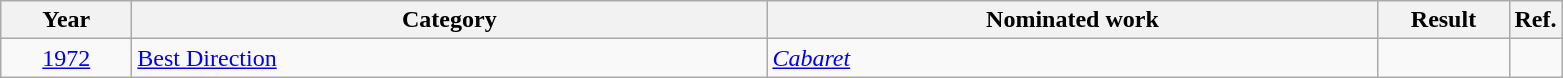<table class=wikitable>
<tr>
<th scope="col" style="width:5em;">Year</th>
<th scope="col" style="width:26em;">Category</th>
<th scope="col" style="width:25em;">Nominated work</th>
<th scope="col" style="width:5em;">Result</th>
<th>Ref.</th>
</tr>
<tr>
<td style="text-align:center;"><a href='#'>1972</a></td>
<td><a href='#'>Best Direction</a></td>
<td><em><a href='#'>Cabaret</a></em></td>
<td></td>
<td align="center"></td>
</tr>
</table>
